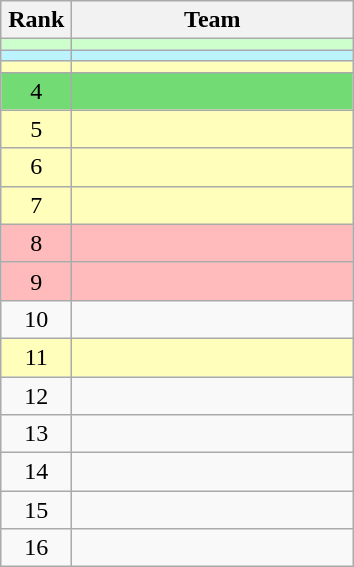<table class="wikitable">
<tr>
<th style="width: 40px;">Rank</th>
<th style="width: 180px;">Team</th>
</tr>
<tr style="background: #CCFFCC;">
<td style="text-align: center;"></td>
<td></td>
</tr>
<tr style="background: #BBF3FF;">
<td style="text-align: center;"></td>
<td></td>
</tr>
<tr style="background: #FFFFBB;">
<td style="text-align: center;"></td>
<td></td>
</tr>
<tr style="background: #73DB73;">
<td style="text-align: center;">4</td>
<td></td>
</tr>
<tr style="background: #FFFFBB;">
<td style="text-align: center;">5</td>
<td></td>
</tr>
<tr style="background: #FFFFBB;">
<td style="text-align: center;">6</td>
<td></td>
</tr>
<tr style="background: #FFFFBB;">
<td style="text-align: center;">7</td>
<td></td>
</tr>
<tr style="background: #FFBBBB;">
<td style="text-align: center;">8</td>
<td></td>
</tr>
<tr style="background: #FFBBBB;">
<td style="text-align: center;">9</td>
<td></td>
</tr>
<tr>
<td style="text-align: center;">10</td>
<td></td>
</tr>
<tr style="background: #FFFFBB;">
<td style="text-align: center;">11</td>
<td></td>
</tr>
<tr>
<td style="text-align: center;">12</td>
<td></td>
</tr>
<tr>
<td style="text-align: center;">13</td>
<td></td>
</tr>
<tr>
<td style="text-align: center;">14</td>
<td></td>
</tr>
<tr>
<td style="text-align: center;">15</td>
<td></td>
</tr>
<tr>
<td style="text-align: center;">16</td>
<td></td>
</tr>
</table>
